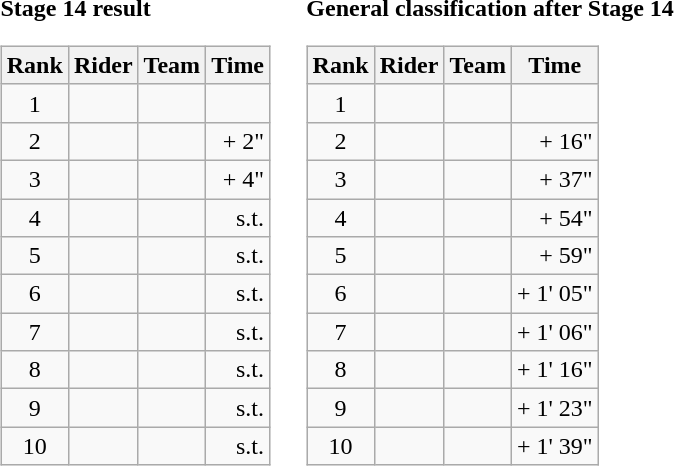<table>
<tr>
<td><strong>Stage 14 result</strong><br><table class="wikitable">
<tr>
<th scope="col">Rank</th>
<th scope="col">Rider</th>
<th scope="col">Team</th>
<th scope="col">Time</th>
</tr>
<tr>
<td style="text-align:center;">1</td>
<td></td>
<td></td>
<td style="text-align:right;"></td>
</tr>
<tr>
<td style="text-align:center;">2</td>
<td></td>
<td></td>
<td style="text-align:right;">+ 2"</td>
</tr>
<tr>
<td style="text-align:center;">3</td>
<td></td>
<td></td>
<td style="text-align:right;">+ 4"</td>
</tr>
<tr>
<td style="text-align:center;">4</td>
<td></td>
<td></td>
<td style="text-align:right;">s.t.</td>
</tr>
<tr>
<td style="text-align:center;">5</td>
<td></td>
<td></td>
<td style="text-align:right;">s.t.</td>
</tr>
<tr>
<td style="text-align:center;">6</td>
<td></td>
<td></td>
<td style="text-align:right;">s.t.</td>
</tr>
<tr>
<td style="text-align:center;">7</td>
<td></td>
<td></td>
<td style="text-align:right;">s.t.</td>
</tr>
<tr>
<td style="text-align:center;">8</td>
<td></td>
<td></td>
<td style="text-align:right;">s.t.</td>
</tr>
<tr>
<td style="text-align:center;">9</td>
<td></td>
<td></td>
<td style="text-align:right;">s.t.</td>
</tr>
<tr>
<td style="text-align:center;">10</td>
<td></td>
<td></td>
<td style="text-align:right;">s.t.</td>
</tr>
</table>
</td>
<td></td>
<td><strong>General classification after Stage 14</strong><br><table class="wikitable">
<tr>
<th scope="col">Rank</th>
<th scope="col">Rider</th>
<th scope="col">Team</th>
<th scope="col">Time</th>
</tr>
<tr>
<td style="text-align:center;">1</td>
<td></td>
<td></td>
<td style="text-align:right;"></td>
</tr>
<tr>
<td style="text-align:center;">2</td>
<td></td>
<td></td>
<td style="text-align:right;">+ 16"</td>
</tr>
<tr>
<td style="text-align:center;">3</td>
<td></td>
<td></td>
<td style="text-align:right;">+ 37"</td>
</tr>
<tr>
<td style="text-align:center;">4</td>
<td></td>
<td></td>
<td style="text-align:right;">+ 54"</td>
</tr>
<tr>
<td style="text-align:center;">5</td>
<td></td>
<td></td>
<td style="text-align:right;">+ 59"</td>
</tr>
<tr>
<td style="text-align:center;">6</td>
<td></td>
<td></td>
<td style="text-align:right;">+ 1' 05"</td>
</tr>
<tr>
<td style="text-align:center;">7</td>
<td></td>
<td></td>
<td style="text-align:right;">+ 1' 06"</td>
</tr>
<tr>
<td style="text-align:center;">8</td>
<td></td>
<td></td>
<td style="text-align:right;">+ 1' 16"</td>
</tr>
<tr>
<td style="text-align:center;">9</td>
<td></td>
<td></td>
<td style="text-align:right;">+ 1' 23"</td>
</tr>
<tr>
<td style="text-align:center;">10</td>
<td></td>
<td></td>
<td style="text-align:right;">+ 1' 39"</td>
</tr>
</table>
</td>
</tr>
</table>
